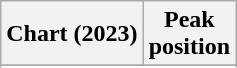<table class="wikitable sortable plainrowheaders" style="text-align:center">
<tr>
<th scope="col">Chart (2023)</th>
<th scope="col">Peak<br>position</th>
</tr>
<tr>
</tr>
<tr>
</tr>
<tr>
</tr>
<tr>
</tr>
</table>
